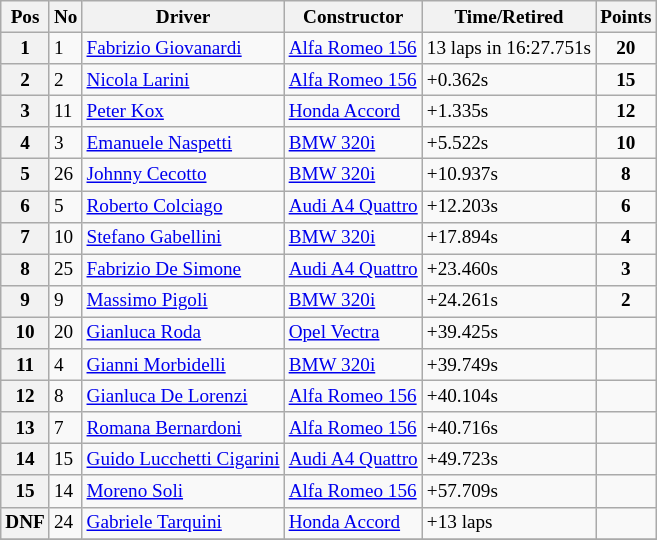<table class="wikitable" style="font-size: 80%;">
<tr>
<th>Pos</th>
<th>No</th>
<th>Driver</th>
<th>Constructor</th>
<th>Time/Retired</th>
<th>Points</th>
</tr>
<tr>
<th>1</th>
<td>1</td>
<td> <a href='#'>Fabrizio Giovanardi</a></td>
<td><a href='#'>Alfa Romeo 156</a></td>
<td>13 laps in 16:27.751s</td>
<td style="text-align:center"><strong>20</strong></td>
</tr>
<tr>
<th>2</th>
<td>2</td>
<td> <a href='#'>Nicola Larini</a></td>
<td><a href='#'>Alfa Romeo 156</a></td>
<td>+0.362s</td>
<td style="text-align:center"><strong>15</strong></td>
</tr>
<tr>
<th>3</th>
<td>11</td>
<td> <a href='#'>Peter Kox</a></td>
<td><a href='#'>Honda Accord</a></td>
<td>+1.335s</td>
<td style="text-align:center"><strong>12</strong></td>
</tr>
<tr>
<th>4</th>
<td>3</td>
<td> <a href='#'>Emanuele Naspetti</a></td>
<td><a href='#'>BMW 320i</a></td>
<td>+5.522s</td>
<td style="text-align:center"><strong>10</strong></td>
</tr>
<tr>
<th>5</th>
<td>26</td>
<td> <a href='#'>Johnny Cecotto</a></td>
<td><a href='#'>BMW 320i</a></td>
<td>+10.937s</td>
<td style="text-align:center"><strong>8</strong></td>
</tr>
<tr>
<th>6</th>
<td>5</td>
<td> <a href='#'>Roberto Colciago</a></td>
<td><a href='#'>Audi A4 Quattro</a></td>
<td>+12.203s</td>
<td style="text-align:center"><strong>6</strong></td>
</tr>
<tr>
<th>7</th>
<td>10</td>
<td> <a href='#'>Stefano Gabellini</a></td>
<td><a href='#'>BMW 320i</a></td>
<td>+17.894s</td>
<td style="text-align:center"><strong>4</strong></td>
</tr>
<tr>
<th>8</th>
<td>25</td>
<td> <a href='#'>Fabrizio De Simone</a></td>
<td><a href='#'>Audi A4 Quattro</a></td>
<td>+23.460s</td>
<td style="text-align:center"><strong>3</strong></td>
</tr>
<tr>
<th>9</th>
<td>9</td>
<td> <a href='#'>Massimo Pigoli</a></td>
<td><a href='#'>BMW 320i</a></td>
<td>+24.261s</td>
<td style="text-align:center"><strong>2</strong></td>
</tr>
<tr>
<th>10</th>
<td>20</td>
<td> <a href='#'>Gianluca Roda</a></td>
<td><a href='#'>Opel Vectra</a></td>
<td>+39.425s</td>
<td></td>
</tr>
<tr>
<th>11</th>
<td>4</td>
<td> <a href='#'>Gianni Morbidelli</a></td>
<td><a href='#'>BMW 320i</a></td>
<td>+39.749s</td>
<td></td>
</tr>
<tr>
<th>12</th>
<td>8</td>
<td> <a href='#'>Gianluca De Lorenzi</a></td>
<td><a href='#'>Alfa Romeo 156</a></td>
<td>+40.104s</td>
<td></td>
</tr>
<tr>
<th>13</th>
<td>7</td>
<td> <a href='#'>Romana Bernardoni</a></td>
<td><a href='#'>Alfa Romeo 156</a></td>
<td>+40.716s</td>
<td></td>
</tr>
<tr>
<th>14</th>
<td>15</td>
<td> <a href='#'>Guido Lucchetti Cigarini</a></td>
<td><a href='#'>Audi A4 Quattro</a></td>
<td>+49.723s</td>
<td></td>
</tr>
<tr>
<th>15</th>
<td>14</td>
<td> <a href='#'>Moreno Soli</a></td>
<td><a href='#'>Alfa Romeo 156</a></td>
<td>+57.709s</td>
<td></td>
</tr>
<tr>
<th>DNF</th>
<td>24</td>
<td> <a href='#'>Gabriele Tarquini</a></td>
<td><a href='#'>Honda Accord</a></td>
<td>+13 laps</td>
<td></td>
</tr>
<tr>
</tr>
</table>
